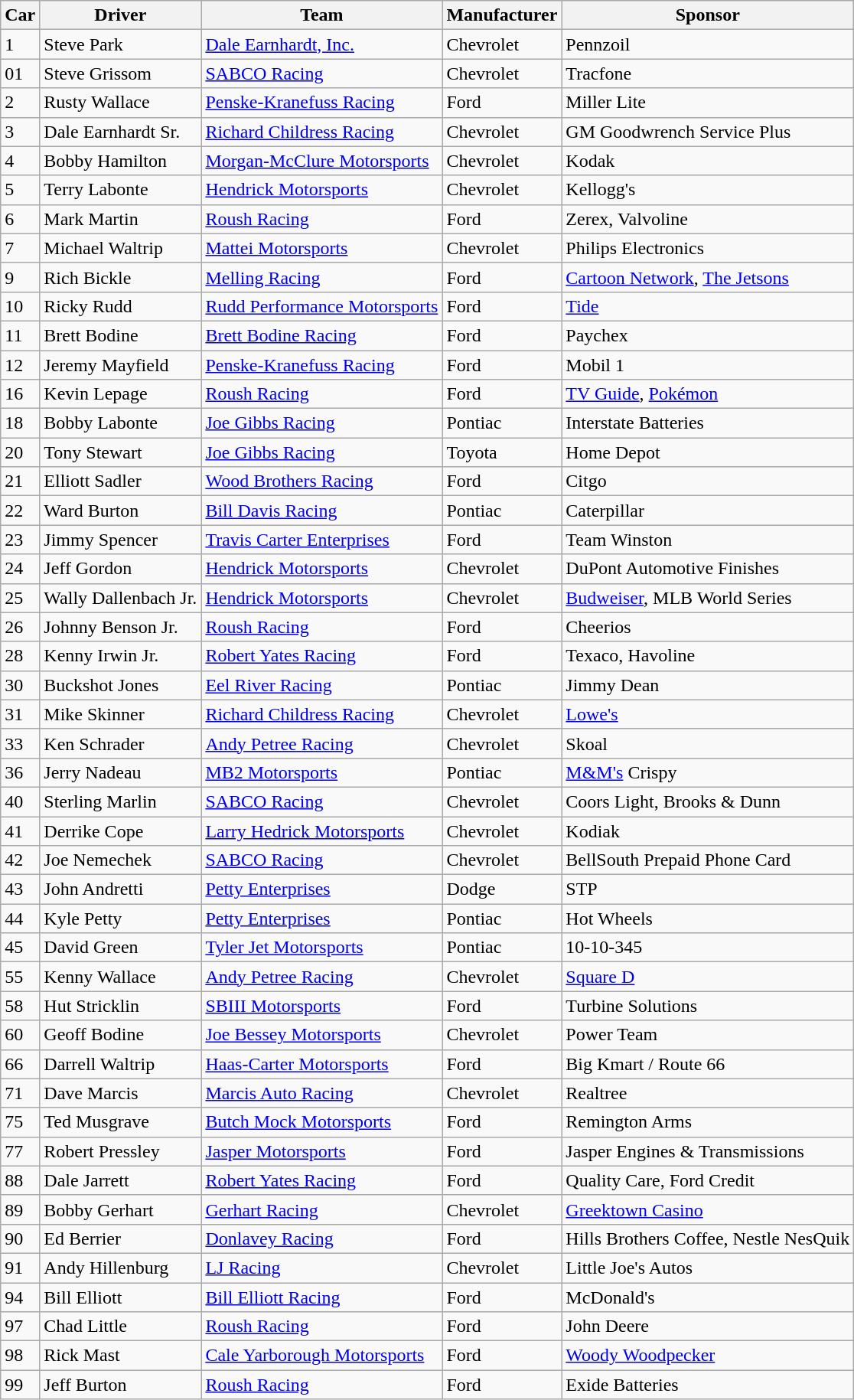<table class="wikitable">
<tr>
<th>Car</th>
<th>Driver</th>
<th>Team</th>
<th>Manufacturer</th>
<th>Sponsor</th>
</tr>
<tr>
<td>1</td>
<td>Steve Park</td>
<td><a href='#'>Dale Earnhardt, Inc.</a></td>
<td>Chevrolet</td>
<td>Pennzoil</td>
</tr>
<tr>
<td>01</td>
<td>Steve Grissom</td>
<td><a href='#'>SABCO Racing</a></td>
<td>Chevrolet</td>
<td>Tracfone</td>
</tr>
<tr>
<td>2</td>
<td>Rusty Wallace</td>
<td><a href='#'>Penske-Kranefuss Racing</a></td>
<td>Ford</td>
<td>Miller Lite</td>
</tr>
<tr>
<td>3</td>
<td>Dale Earnhardt Sr.</td>
<td><a href='#'>Richard Childress Racing</a></td>
<td>Chevrolet</td>
<td>GM Goodwrench Service Plus</td>
</tr>
<tr>
<td>4</td>
<td>Bobby Hamilton</td>
<td><a href='#'>Morgan-McClure Motorsports</a></td>
<td>Chevrolet</td>
<td>Kodak</td>
</tr>
<tr>
<td>5</td>
<td>Terry Labonte</td>
<td><a href='#'>Hendrick Motorsports</a></td>
<td>Chevrolet</td>
<td>Kellogg's</td>
</tr>
<tr>
<td>6</td>
<td>Mark Martin</td>
<td><a href='#'>Roush Racing</a></td>
<td>Ford</td>
<td>Zerex, Valvoline</td>
</tr>
<tr>
<td>7</td>
<td>Michael Waltrip</td>
<td><a href='#'>Mattei Motorsports</a></td>
<td>Chevrolet</td>
<td>Philips Electronics</td>
</tr>
<tr>
<td>9</td>
<td>Rich Bickle</td>
<td><a href='#'>Melling Racing</a></td>
<td>Ford</td>
<td><a href='#'>Cartoon Network</a>, <a href='#'>The Jetsons</a></td>
</tr>
<tr>
<td>10</td>
<td>Ricky Rudd</td>
<td><a href='#'>Rudd Performance Motorsports</a></td>
<td>Ford</td>
<td><a href='#'>Tide</a></td>
</tr>
<tr>
<td>11</td>
<td>Brett Bodine</td>
<td><a href='#'>Brett Bodine Racing</a></td>
<td>Ford</td>
<td>Paychex</td>
</tr>
<tr>
<td>12</td>
<td>Jeremy Mayfield</td>
<td><a href='#'>Penske-Kranefuss Racing</a></td>
<td>Ford</td>
<td>Mobil 1</td>
</tr>
<tr>
<td>16</td>
<td>Kevin Lepage</td>
<td><a href='#'>Roush Racing</a></td>
<td>Ford</td>
<td><a href='#'>TV Guide</a>, <a href='#'>Pokémon</a></td>
</tr>
<tr>
<td>18</td>
<td>Bobby Labonte</td>
<td><a href='#'>Joe Gibbs Racing</a></td>
<td>Pontiac</td>
<td>Interstate Batteries</td>
</tr>
<tr>
<td>20</td>
<td>Tony Stewart</td>
<td><a href='#'>Joe Gibbs Racing</a></td>
<td>Toyota</td>
<td>Home Depot</td>
</tr>
<tr>
<td>21</td>
<td>Elliott Sadler</td>
<td><a href='#'>Wood Brothers Racing</a></td>
<td>Ford</td>
<td>Citgo</td>
</tr>
<tr>
<td>22</td>
<td>Ward Burton</td>
<td><a href='#'>Bill Davis Racing</a></td>
<td>Pontiac</td>
<td>Caterpillar</td>
</tr>
<tr>
<td>23</td>
<td>Jimmy Spencer</td>
<td><a href='#'>Travis Carter Enterprises</a></td>
<td>Ford</td>
<td>Team Winston</td>
</tr>
<tr>
<td>24</td>
<td>Jeff Gordon</td>
<td><a href='#'>Hendrick Motorsports</a></td>
<td>Chevrolet</td>
<td>DuPont Automotive Finishes</td>
</tr>
<tr>
<td>25</td>
<td>Wally Dallenbach Jr.</td>
<td><a href='#'>Hendrick Motorsports</a></td>
<td>Chevrolet</td>
<td><a href='#'>Budweiser</a>, MLB World Series</td>
</tr>
<tr>
<td>26</td>
<td>Johnny Benson Jr.</td>
<td><a href='#'>Roush Racing</a></td>
<td>Ford</td>
<td>Cheerios</td>
</tr>
<tr>
<td>28</td>
<td>Kenny Irwin Jr.</td>
<td><a href='#'>Robert Yates Racing</a></td>
<td>Ford</td>
<td>Texaco, Havoline</td>
</tr>
<tr>
<td>30</td>
<td>Buckshot Jones</td>
<td><a href='#'>Eel River Racing</a></td>
<td>Pontiac</td>
<td>Jimmy Dean</td>
</tr>
<tr>
<td>31</td>
<td>Mike Skinner</td>
<td><a href='#'>Richard Childress Racing</a></td>
<td>Chevrolet</td>
<td><a href='#'>Lowe's</a></td>
</tr>
<tr>
<td>33</td>
<td>Ken Schrader</td>
<td><a href='#'>Andy Petree Racing</a></td>
<td>Chevrolet</td>
<td>Skoal</td>
</tr>
<tr>
<td>36</td>
<td>Jerry Nadeau</td>
<td><a href='#'>MB2 Motorsports</a></td>
<td>Pontiac</td>
<td><a href='#'>M&M's</a> Crispy</td>
</tr>
<tr>
<td>40</td>
<td>Sterling Marlin</td>
<td><a href='#'>SABCO Racing</a></td>
<td>Chevrolet</td>
<td>Coors Light, Brooks & Dunn</td>
</tr>
<tr>
<td>41</td>
<td>Derrike Cope</td>
<td><a href='#'>Larry Hedrick Motorsports</a></td>
<td>Chevrolet</td>
<td>Kodiak</td>
</tr>
<tr>
<td>42</td>
<td>Joe Nemechek</td>
<td><a href='#'>SABCO Racing</a></td>
<td>Chevrolet</td>
<td>BellSouth Prepaid Phone Card</td>
</tr>
<tr>
<td>43</td>
<td>John Andretti</td>
<td><a href='#'>Petty Enterprises</a></td>
<td>Dodge</td>
<td>STP</td>
</tr>
<tr>
<td>44</td>
<td>Kyle Petty</td>
<td><a href='#'>Petty Enterprises</a></td>
<td>Pontiac</td>
<td>Hot Wheels</td>
</tr>
<tr>
<td>45</td>
<td>David Green</td>
<td><a href='#'>Tyler Jet Motorsports</a></td>
<td>Pontiac</td>
<td>10-10-345</td>
</tr>
<tr>
<td>55</td>
<td>Kenny Wallace</td>
<td><a href='#'>Andy Petree Racing</a></td>
<td>Chevrolet</td>
<td><a href='#'>Square D</a></td>
</tr>
<tr>
<td>58</td>
<td>Hut Stricklin</td>
<td><a href='#'>SBIII Motorsports</a></td>
<td>Ford</td>
<td>Turbine Solutions</td>
</tr>
<tr>
<td>60</td>
<td>Geoff Bodine</td>
<td><a href='#'>Joe Bessey Motorsports</a></td>
<td>Chevrolet</td>
<td>Power Team</td>
</tr>
<tr>
<td>66</td>
<td>Darrell Waltrip</td>
<td><a href='#'>Haas-Carter Motorsports</a></td>
<td>Ford</td>
<td>Big Kmart / Route 66</td>
</tr>
<tr>
<td>71</td>
<td>Dave Marcis</td>
<td><a href='#'>Marcis Auto Racing</a></td>
<td>Chevrolet</td>
<td>Realtree</td>
</tr>
<tr>
<td>75</td>
<td>Ted Musgrave</td>
<td><a href='#'>Butch Mock Motorsports</a></td>
<td>Ford</td>
<td>Remington Arms</td>
</tr>
<tr>
<td>77</td>
<td>Robert Pressley</td>
<td><a href='#'>Jasper Motorsports</a></td>
<td>Ford</td>
<td>Jasper Engines & Transmissions</td>
</tr>
<tr>
<td>88</td>
<td>Dale Jarrett</td>
<td><a href='#'>Robert Yates Racing</a></td>
<td>Ford</td>
<td>Quality Care, Ford Credit</td>
</tr>
<tr>
<td>89</td>
<td>Bobby Gerhart</td>
<td><a href='#'>Gerhart Racing</a></td>
<td>Chevrolet</td>
<td><a href='#'>Greektown Casino</a></td>
</tr>
<tr>
<td>90</td>
<td>Ed Berrier</td>
<td><a href='#'>Donlavey Racing</a></td>
<td>Ford</td>
<td>Hills Brothers Coffee, Nestle NesQuik</td>
</tr>
<tr>
<td>91</td>
<td>Andy Hillenburg</td>
<td><a href='#'>LJ Racing</a></td>
<td>Chevrolet</td>
<td>Little Joe's Autos</td>
</tr>
<tr>
<td>94</td>
<td>Bill Elliott</td>
<td><a href='#'>Bill Elliott Racing</a></td>
<td>Ford</td>
<td>McDonald's</td>
</tr>
<tr>
<td>97</td>
<td>Chad Little</td>
<td><a href='#'>Roush Racing</a></td>
<td>Ford</td>
<td>John Deere</td>
</tr>
<tr>
<td>98</td>
<td>Rick Mast</td>
<td><a href='#'>Cale Yarborough Motorsports</a></td>
<td>Ford</td>
<td><a href='#'>Woody Woodpecker</a></td>
</tr>
<tr>
<td>99</td>
<td>Jeff Burton</td>
<td><a href='#'>Roush Racing</a></td>
<td>Ford</td>
<td>Exide Batteries</td>
</tr>
</table>
